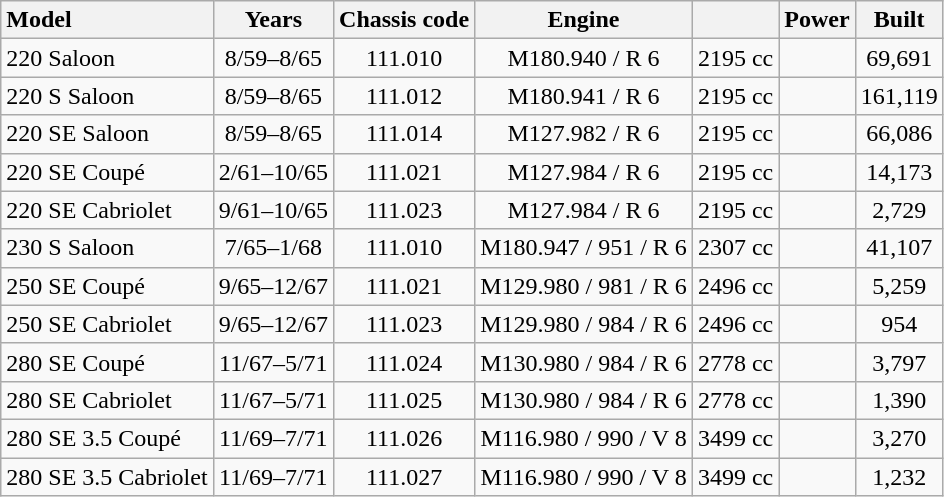<table class="wikitable" style="text-align: center;">
<tr>
<th style="text-align: left;">Model</th>
<th>Years</th>
<th>Chassis code</th>
<th>Engine</th>
<th></th>
<th>Power</th>
<th>Built</th>
</tr>
<tr>
<td style="text-align: left;">220 Saloon</td>
<td>8/59–8/65</td>
<td>111.010</td>
<td>M180.940 / R 6</td>
<td>2195 cc</td>
<td></td>
<td>69,691</td>
</tr>
<tr>
<td style="text-align: left;">220 S Saloon</td>
<td>8/59–8/65</td>
<td>111.012</td>
<td>M180.941 / R 6</td>
<td>2195 cc</td>
<td><br></td>
<td>161,119</td>
</tr>
<tr>
<td style="text-align: left;">220 SE Saloon</td>
<td>8/59–8/65</td>
<td>111.014</td>
<td>M127.982 / R 6</td>
<td>2195 cc</td>
<td></td>
<td>66,086</td>
</tr>
<tr>
<td style="text-align: left;">220 SE Coupé</td>
<td>2/61–10/65</td>
<td>111.021</td>
<td>M127.984 / R 6</td>
<td>2195 cc</td>
<td></td>
<td>14,173</td>
</tr>
<tr>
<td style="text-align: left;">220 SE Cabriolet</td>
<td>9/61–10/65</td>
<td>111.023</td>
<td>M127.984 / R 6</td>
<td>2195 cc</td>
<td></td>
<td>2,729</td>
</tr>
<tr>
<td style="text-align: left;">230 S Saloon</td>
<td>7/65–1/68</td>
<td>111.010</td>
<td>M180.947 / 951 / R 6</td>
<td>2307 cc</td>
<td></td>
<td>41,107</td>
</tr>
<tr>
<td style="text-align: left;">250 SE Coupé</td>
<td>9/65–12/67</td>
<td>111.021</td>
<td>M129.980 / 981 / R 6</td>
<td>2496 cc</td>
<td></td>
<td>5,259</td>
</tr>
<tr>
<td style="text-align: left;">250 SE Cabriolet</td>
<td>9/65–12/67</td>
<td>111.023</td>
<td>M129.980 / 984 / R 6</td>
<td>2496 cc</td>
<td></td>
<td>954</td>
</tr>
<tr>
<td style="text-align: left;">280 SE Coupé</td>
<td>11/67–5/71</td>
<td>111.024</td>
<td>M130.980 / 984 / R 6</td>
<td>2778 cc</td>
<td></td>
<td>3,797</td>
</tr>
<tr>
<td style="text-align: left;">280 SE Cabriolet</td>
<td>11/67–5/71</td>
<td>111.025</td>
<td>M130.980 / 984 / R 6</td>
<td>2778 cc</td>
<td></td>
<td>1,390</td>
</tr>
<tr>
<td style="text-align: left;">280 SE 3.5 Coupé</td>
<td>11/69–7/71</td>
<td>111.026</td>
<td>M116.980 / 990 / V 8</td>
<td>3499 cc</td>
<td></td>
<td>3,270</td>
</tr>
<tr>
<td style="text-align: left;">280 SE 3.5 Cabriolet</td>
<td>11/69–7/71</td>
<td>111.027</td>
<td>M116.980 / 990 / V 8</td>
<td>3499 cc</td>
<td></td>
<td>1,232</td>
</tr>
</table>
